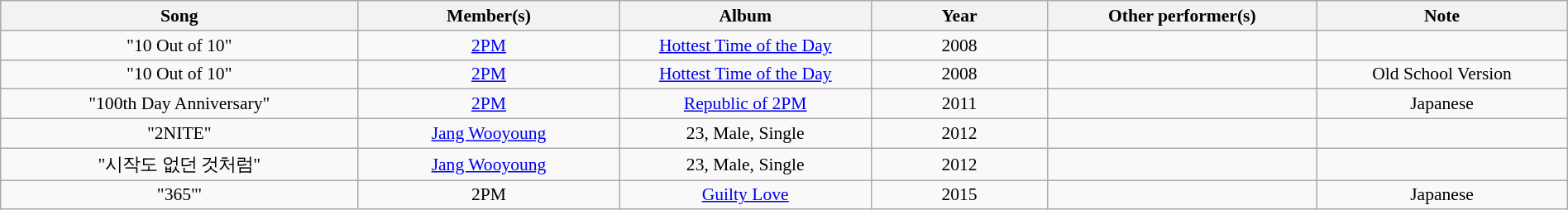<table class="wikitable" style="margin:0.5em auto; clear:both; font-size:.9em; text-align:center; width:100%">
<tr>
<th width="500">Song</th>
<th width="350">Member(s)</th>
<th width="350">Album</th>
<th width="250">Year</th>
<th width="350">Other performer(s)</th>
<th width="350">Note</th>
</tr>
<tr>
<td>"10 Out of 10"</td>
<td><a href='#'>2PM</a></td>
<td><a href='#'>Hottest Time of the Day</a></td>
<td>2008</td>
<td></td>
<td></td>
</tr>
<tr>
<td>"10 Out of 10"</td>
<td><a href='#'>2PM</a></td>
<td><a href='#'>Hottest Time of the Day</a></td>
<td>2008</td>
<td></td>
<td>Old School Version</td>
</tr>
<tr>
<td>"100th Day Anniversary" <br></td>
<td><a href='#'>2PM</a></td>
<td><a href='#'>Republic of 2PM</a></td>
<td>2011</td>
<td></td>
<td>Japanese</td>
</tr>
<tr>
<td>"2NITE"</td>
<td><a href='#'>Jang Wooyoung</a></td>
<td>23, Male, Single</td>
<td>2012</td>
<td></td>
<td></td>
</tr>
<tr>
<td>"시작도 없던 것처럼" <br></td>
<td><a href='#'>Jang Wooyoung</a></td>
<td>23, Male, Single</td>
<td>2012</td>
<td></td>
<td></td>
</tr>
<tr>
<td>"365"'</td>
<td>2PM</td>
<td><a href='#'>Guilty Love</a></td>
<td>2015</td>
<td></td>
<td>Japanese</td>
</tr>
</table>
